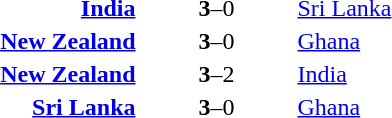<table>
<tr>
<th width=200></th>
<th width=100></th>
<th width=200></th>
</tr>
<tr>
<td align=right><strong><a href='#'>India</a> </strong></td>
<td align=center><strong>3</strong>–0</td>
<td> <a href='#'>Sri Lanka</a></td>
</tr>
<tr>
<td align=right><strong><a href='#'>New Zealand</a> </strong></td>
<td align=center><strong>3</strong>–0</td>
<td> <a href='#'>Ghana</a></td>
</tr>
<tr>
<td align=right><strong><a href='#'>New Zealand</a> </strong></td>
<td align=center><strong>3</strong>–2</td>
<td> <a href='#'>India</a></td>
</tr>
<tr>
<td align=right><strong><a href='#'>Sri Lanka</a> </strong></td>
<td align=center><strong>3</strong>–0</td>
<td> <a href='#'>Ghana</a></td>
</tr>
</table>
